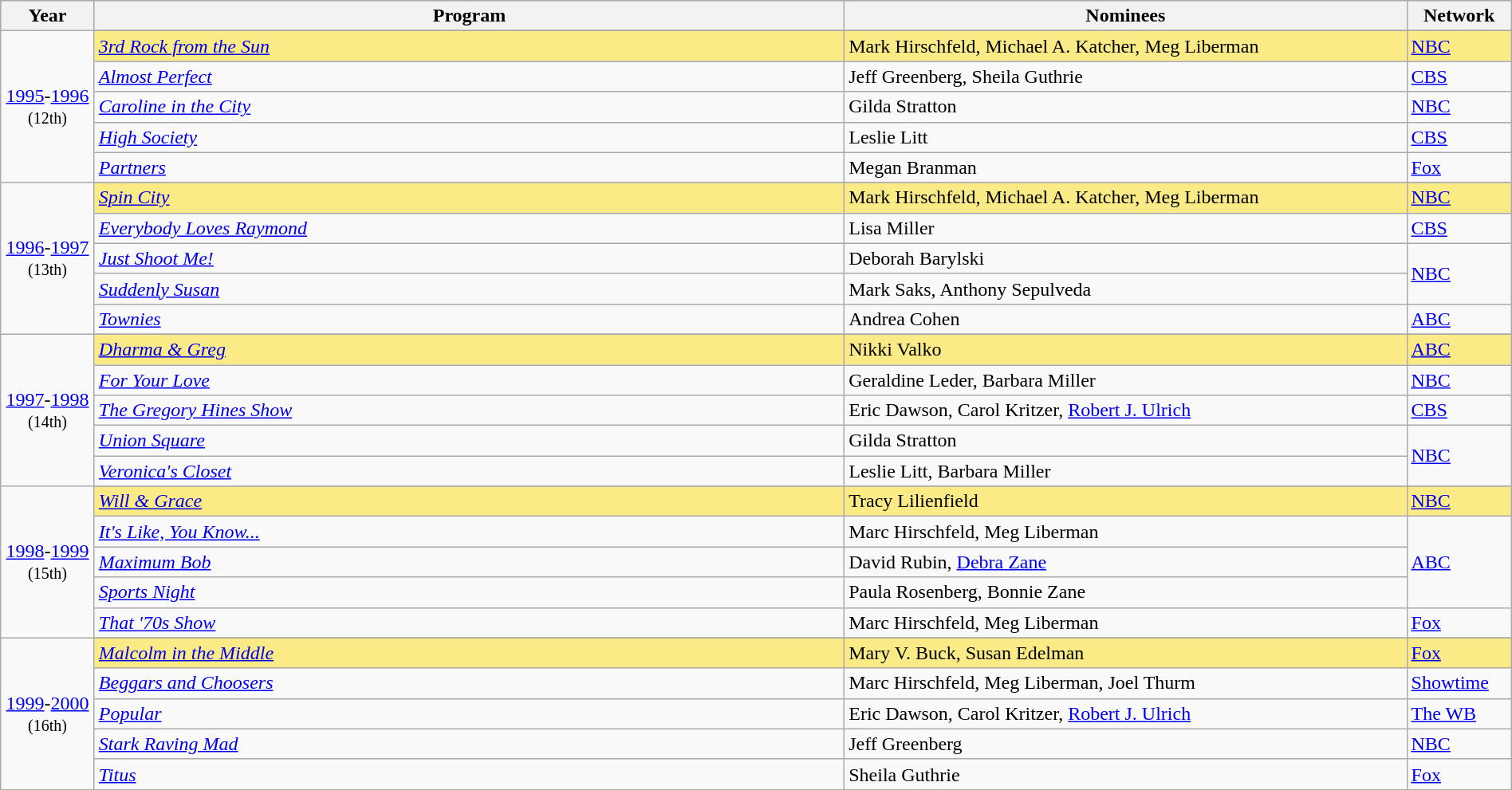<table class="wikitable" style="width:100%">
<tr bgcolor="#bebebe">
<th width="5%">Year</th>
<th width="40%">Program</th>
<th width="30%">Nominees</th>
<th width="5%">Network</th>
</tr>
<tr>
<td rowspan=6 style="text-align:center"><a href='#'>1995</a>-<a href='#'>1996</a><br><small>(12th)</small><br></td>
</tr>
<tr style="background:#FAEB86">
<td><em><a href='#'>3rd Rock from the Sun</a></em></td>
<td>Mark Hirschfeld, Michael A. Katcher, Meg Liberman</td>
<td><a href='#'>NBC</a></td>
</tr>
<tr>
<td><em><a href='#'>Almost Perfect</a></em></td>
<td>Jeff Greenberg, Sheila Guthrie</td>
<td><a href='#'>CBS</a></td>
</tr>
<tr>
<td><em><a href='#'>Caroline in the City</a></em></td>
<td>Gilda Stratton</td>
<td><a href='#'>NBC</a></td>
</tr>
<tr>
<td><em><a href='#'>High Society</a></em></td>
<td>Leslie Litt</td>
<td><a href='#'>CBS</a></td>
</tr>
<tr>
<td><em><a href='#'>Partners</a></em></td>
<td>Megan Branman</td>
<td><a href='#'>Fox</a></td>
</tr>
<tr>
<td rowspan=6 style="text-align:center"><a href='#'>1996</a>-<a href='#'>1997</a><br><small>(13th)</small><br></td>
</tr>
<tr style="background:#FAEB86">
<td><em><a href='#'>Spin City</a></em></td>
<td>Mark Hirschfeld, Michael A. Katcher, Meg Liberman</td>
<td><a href='#'>NBC</a></td>
</tr>
<tr>
<td><em><a href='#'>Everybody Loves Raymond</a></em></td>
<td>Lisa Miller</td>
<td><a href='#'>CBS</a></td>
</tr>
<tr>
<td><em><a href='#'>Just Shoot Me!</a></em></td>
<td>Deborah Barylski</td>
<td rowspan="2"><a href='#'>NBC</a></td>
</tr>
<tr>
<td><em><a href='#'>Suddenly Susan</a></em></td>
<td>Mark Saks, Anthony Sepulveda</td>
</tr>
<tr>
<td><em><a href='#'>Townies</a></em></td>
<td>Andrea Cohen</td>
<td><a href='#'>ABC</a></td>
</tr>
<tr>
<td rowspan=6 style="text-align:center"><a href='#'>1997</a>-<a href='#'>1998</a><br><small>(14th)</small><br></td>
</tr>
<tr style="background:#FAEB86">
<td><em><a href='#'>Dharma & Greg</a></em></td>
<td>Nikki Valko</td>
<td><a href='#'>ABC</a></td>
</tr>
<tr>
<td><em><a href='#'>For Your Love</a></em></td>
<td>Geraldine Leder, Barbara Miller</td>
<td><a href='#'>NBC</a></td>
</tr>
<tr>
<td><em><a href='#'>The Gregory Hines Show</a></em></td>
<td>Eric Dawson, Carol Kritzer, <a href='#'>Robert J. Ulrich</a></td>
<td><a href='#'>CBS</a></td>
</tr>
<tr>
<td><em><a href='#'>Union Square</a></em></td>
<td>Gilda Stratton</td>
<td rowspan="2"><a href='#'>NBC</a></td>
</tr>
<tr>
<td><em><a href='#'>Veronica's Closet</a></em></td>
<td>Leslie Litt, Barbara Miller</td>
</tr>
<tr>
<td rowspan=6 style="text-align:center"><a href='#'>1998</a>-<a href='#'>1999</a><br><small>(15th)</small><br></td>
</tr>
<tr style="background:#FAEB86">
<td><em><a href='#'>Will & Grace</a></em></td>
<td>Tracy Lilienfield</td>
<td><a href='#'>NBC</a></td>
</tr>
<tr>
<td><em><a href='#'>It's Like, You Know...</a></em></td>
<td>Marc Hirschfeld, Meg Liberman</td>
<td rowspan="3"><a href='#'>ABC</a></td>
</tr>
<tr>
<td><em><a href='#'>Maximum Bob</a></em></td>
<td>David Rubin, <a href='#'>Debra Zane</a></td>
</tr>
<tr>
<td><em><a href='#'>Sports Night</a></em></td>
<td>Paula Rosenberg, Bonnie Zane</td>
</tr>
<tr>
<td><em><a href='#'>That '70s Show</a></em></td>
<td>Marc Hirschfeld, Meg Liberman</td>
<td><a href='#'>Fox</a></td>
</tr>
<tr>
<td rowspan=6 style="text-align:center"><a href='#'>1999</a>-<a href='#'>2000</a><br><small>(16th)</small><br></td>
</tr>
<tr style="background:#FAEB86">
<td><em><a href='#'>Malcolm in the Middle</a></em></td>
<td>Mary V. Buck, Susan Edelman</td>
<td><a href='#'>Fox</a></td>
</tr>
<tr>
<td><em><a href='#'>Beggars and Choosers</a></em></td>
<td>Marc Hirschfeld, Meg Liberman, Joel Thurm</td>
<td><a href='#'>Showtime</a></td>
</tr>
<tr>
<td><em><a href='#'>Popular</a></em></td>
<td>Eric Dawson, Carol Kritzer, <a href='#'>Robert J. Ulrich</a></td>
<td><a href='#'>The WB</a></td>
</tr>
<tr>
<td><em><a href='#'>Stark Raving Mad</a></em></td>
<td>Jeff Greenberg</td>
<td><a href='#'>NBC</a></td>
</tr>
<tr>
<td><em><a href='#'>Titus</a></em></td>
<td>Sheila Guthrie</td>
<td><a href='#'>Fox</a></td>
</tr>
<tr>
</tr>
</table>
